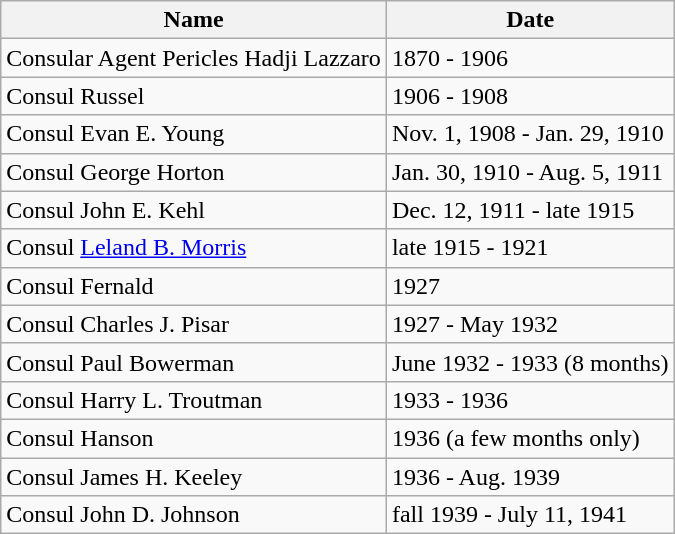<table class="wikitable" border="1">
<tr>
<th>Name</th>
<th>Date</th>
</tr>
<tr>
<td>Consular Agent Pericles Hadji Lazzaro</td>
<td>1870 - 1906</td>
</tr>
<tr>
<td>Consul Russel</td>
<td>1906 - 1908</td>
</tr>
<tr>
<td>Consul Evan E. Young</td>
<td>Nov. 1, 1908 - Jan. 29, 1910</td>
</tr>
<tr>
<td>Consul George Horton</td>
<td>Jan. 30, 1910 - Aug. 5, 1911</td>
</tr>
<tr>
<td>Consul John E. Kehl</td>
<td>Dec. 12, 1911 - late 1915</td>
</tr>
<tr>
<td>Consul <a href='#'>Leland B. Morris</a></td>
<td>late 1915 - 1921</td>
</tr>
<tr>
<td>Consul Fernald</td>
<td>1927</td>
</tr>
<tr>
<td>Consul Charles J. Pisar</td>
<td>1927 - May 1932</td>
</tr>
<tr>
<td>Consul Paul Bowerman</td>
<td>June 1932 - 1933 (8 months)</td>
</tr>
<tr>
<td>Consul Harry L. Troutman</td>
<td>1933 - 1936</td>
</tr>
<tr>
<td>Consul Hanson</td>
<td>1936 (a few months only)</td>
</tr>
<tr>
<td>Consul James H. Keeley</td>
<td>1936 - Aug. 1939</td>
</tr>
<tr>
<td>Consul John D. Johnson</td>
<td>fall 1939 - July 11, 1941</td>
</tr>
</table>
